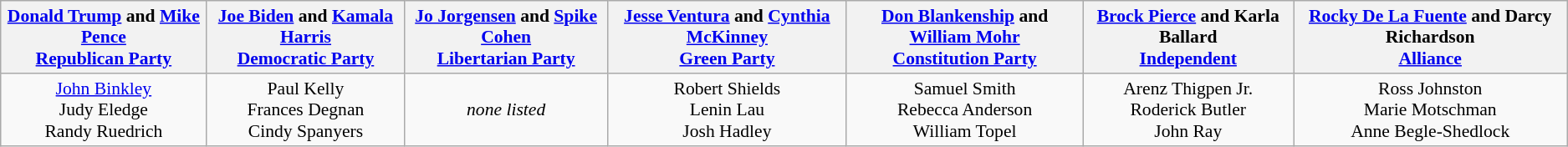<table class="wikitable" style="font-size:90%;text-align:center;">
<tr>
<th><a href='#'>Donald Trump</a> and <a href='#'>Mike Pence</a><br><a href='#'>Republican Party</a></th>
<th><a href='#'>Joe Biden</a> and <a href='#'>Kamala Harris</a><br><a href='#'>Democratic Party</a></th>
<th><a href='#'>Jo Jorgensen</a> and <a href='#'>Spike Cohen</a><br><a href='#'>Libertarian Party</a></th>
<th><a href='#'>Jesse Ventura</a> and <a href='#'>Cynthia McKinney</a><br><a href='#'>Green Party</a></th>
<th><a href='#'>Don Blankenship</a> and <a href='#'>William Mohr</a><br><a href='#'>Constitution Party</a></th>
<th><a href='#'>Brock Pierce</a> and Karla Ballard<br><a href='#'>Independent</a></th>
<th><a href='#'>Rocky De La Fuente</a> and Darcy Richardson<br><a href='#'>Alliance</a></th>
</tr>
<tr>
<td><a href='#'>John Binkley</a><br>Judy Eledge<br>Randy Ruedrich</td>
<td>Paul Kelly<br>Frances Degnan<br>Cindy Spanyers</td>
<td><em>none listed</em></td>
<td>Robert Shields<br>Lenin Lau<br>Josh Hadley</td>
<td>Samuel Smith<br>Rebecca Anderson<br>William Topel</td>
<td>Arenz Thigpen Jr.<br>Roderick Butler<br>John Ray</td>
<td>Ross Johnston<br>Marie Motschman<br>Anne Begle-Shedlock</td>
</tr>
</table>
